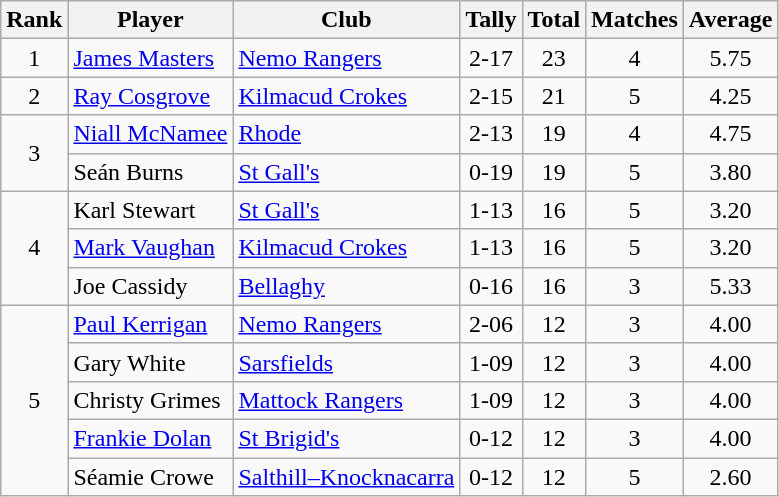<table class="wikitable">
<tr>
<th>Rank</th>
<th>Player</th>
<th>Club</th>
<th>Tally</th>
<th>Total</th>
<th>Matches</th>
<th>Average</th>
</tr>
<tr>
<td rowspan="1" style="text-align:center;">1</td>
<td><a href='#'>James Masters</a></td>
<td><a href='#'>Nemo Rangers</a></td>
<td align=center>2-17</td>
<td align=center>23</td>
<td align=center>4</td>
<td align=center>5.75</td>
</tr>
<tr>
<td rowspan="1" style="text-align:center;">2</td>
<td><a href='#'>Ray Cosgrove</a></td>
<td><a href='#'>Kilmacud Crokes</a></td>
<td align=center>2-15</td>
<td align=center>21</td>
<td align=center>5</td>
<td align=center>4.25</td>
</tr>
<tr>
<td rowspan="2" style="text-align:center;">3</td>
<td><a href='#'>Niall McNamee</a></td>
<td><a href='#'>Rhode</a></td>
<td align=center>2-13</td>
<td align=center>19</td>
<td align=center>4</td>
<td align=center>4.75</td>
</tr>
<tr>
<td>Seán Burns</td>
<td><a href='#'>St Gall's</a></td>
<td align=center>0-19</td>
<td align=center>19</td>
<td align=center>5</td>
<td align=center>3.80</td>
</tr>
<tr>
<td rowspan="3" style="text-align:center;">4</td>
<td>Karl Stewart</td>
<td><a href='#'>St Gall's</a></td>
<td align=center>1-13</td>
<td align=center>16</td>
<td align=center>5</td>
<td align=center>3.20</td>
</tr>
<tr>
<td><a href='#'>Mark Vaughan</a></td>
<td><a href='#'>Kilmacud Crokes</a></td>
<td align=center>1-13</td>
<td align=center>16</td>
<td align=center>5</td>
<td align=center>3.20</td>
</tr>
<tr>
<td>Joe Cassidy</td>
<td><a href='#'>Bellaghy</a></td>
<td align=center>0-16</td>
<td align=center>16</td>
<td align=center>3</td>
<td align=center>5.33</td>
</tr>
<tr>
<td rowspan="5" style="text-align:center;">5</td>
<td><a href='#'>Paul Kerrigan</a></td>
<td><a href='#'>Nemo Rangers</a></td>
<td align=center>2-06</td>
<td align=center>12</td>
<td align=center>3</td>
<td align=center>4.00</td>
</tr>
<tr>
<td>Gary White</td>
<td><a href='#'>Sarsfields</a></td>
<td align=center>1-09</td>
<td align=center>12</td>
<td align=center>3</td>
<td align=center>4.00</td>
</tr>
<tr>
<td>Christy Grimes</td>
<td><a href='#'>Mattock Rangers</a></td>
<td align=center>1-09</td>
<td align=center>12</td>
<td align=center>3</td>
<td align=center>4.00</td>
</tr>
<tr>
<td><a href='#'>Frankie Dolan</a></td>
<td><a href='#'>St Brigid's</a></td>
<td align=center>0-12</td>
<td align=center>12</td>
<td align=center>3</td>
<td align=center>4.00</td>
</tr>
<tr>
<td>Séamie Crowe</td>
<td><a href='#'>Salthill–Knocknacarra</a></td>
<td align=center>0-12</td>
<td align=center>12</td>
<td align=center>5</td>
<td align=center>2.60</td>
</tr>
</table>
